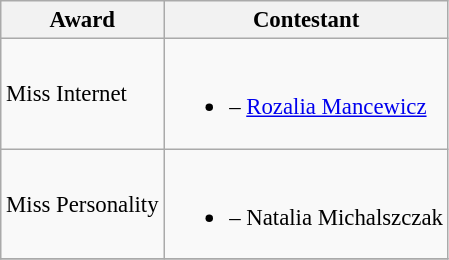<table class="wikitable unsortable" style="font-size:95%;">
<tr>
<th>Award</th>
<th>Contestant</th>
</tr>
<tr>
<td>Miss Internet</td>
<td><br><ul><li> – <a href='#'>Rozalia Mancewicz</a></li></ul></td>
</tr>
<tr>
<td>Miss Personality</td>
<td><br><ul><li> – Natalia Michalszczak</li></ul></td>
</tr>
<tr>
</tr>
</table>
